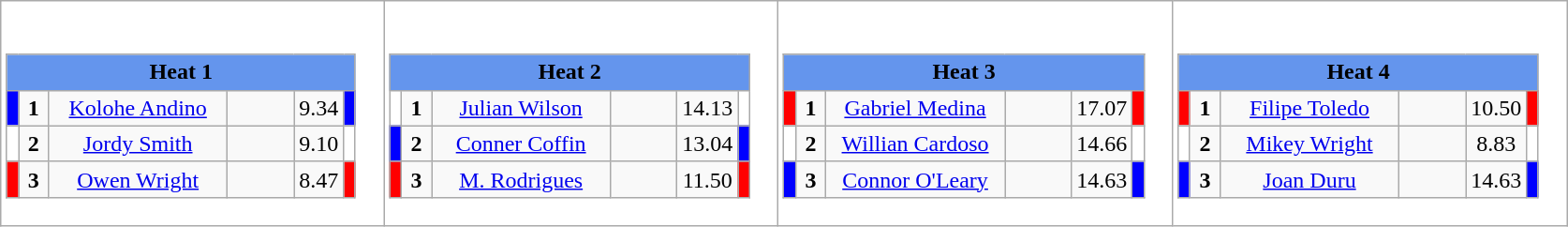<table class="wikitable" style="background:#fff;">
<tr>
<td><div><br><table class="wikitable">
<tr>
<td colspan="6"  style="text-align:center; background:#6495ed;"><strong>Heat 1</strong></td>
</tr>
<tr>
<td style="width:01px; background: #00f;"></td>
<td style="width:14px; text-align:center;"><strong>1</strong></td>
<td style="width:120px; text-align:center;"><a href='#'>Kolohe Andino</a></td>
<td style="width:40px; text-align:center;"></td>
<td style="width:20px; text-align:center;">9.34</td>
<td style="width:01px; background: #00f;"></td>
</tr>
<tr>
<td style="width:01px; background: #fff;"></td>
<td style="width:14px; text-align:center;"><strong>2</strong></td>
<td style="width:120px; text-align:center;"><a href='#'>Jordy Smith</a></td>
<td style="width:40px; text-align:center;"></td>
<td style="width:20px; text-align:center;">9.10</td>
<td style="width:01px; background: #fff;"></td>
</tr>
<tr>
<td style="width:01px; background: #f00;"></td>
<td style="width:14px; text-align:center;"><strong>3</strong></td>
<td style="width:120px; text-align:center;"><a href='#'>Owen Wright</a></td>
<td style="width:40px; text-align:center;"></td>
<td style="width:20px; text-align:center;">8.47</td>
<td style="width:01px; background: #f00;"></td>
</tr>
</table>
</div></td>
<td><div><br><table class="wikitable">
<tr>
<td colspan="6"  style="text-align:center; background:#6495ed;"><strong>Heat 2</strong></td>
</tr>
<tr>
<td style="width:01px; background: #fff;"></td>
<td style="width:14px; text-align:center;"><strong>1</strong></td>
<td style="width:120px; text-align:center;"><a href='#'>Julian Wilson</a></td>
<td style="width:40px; text-align:center;"></td>
<td style="width:20px; text-align:center;">14.13</td>
<td style="width:01px; background: #fff;"></td>
</tr>
<tr>
<td style="width:01px; background: #00f;"></td>
<td style="width:14px; text-align:center;"><strong>2</strong></td>
<td style="width:120px; text-align:center;"><a href='#'>Conner Coffin</a></td>
<td style="width:40px; text-align:center;"></td>
<td style="width:20px; text-align:center;">13.04</td>
<td style="width:01px; background: #00f;"></td>
</tr>
<tr>
<td style="width:01px; background: #f00;"></td>
<td style="width:14px; text-align:center;"><strong>3</strong></td>
<td style="width:120px; text-align:center;"><a href='#'>M. Rodrigues</a></td>
<td style="width:40px; text-align:center;"></td>
<td style="width:20px; text-align:center;">11.50</td>
<td style="width:01px; background: #f00;"></td>
</tr>
</table>
</div></td>
<td><div><br><table class="wikitable">
<tr>
<td colspan="6"  style="text-align:center; background:#6495ed;"><strong>Heat 3</strong></td>
</tr>
<tr>
<td style="width:01px; background: #f00;"></td>
<td style="width:14px; text-align:center;"><strong>1</strong></td>
<td style="width:120px; text-align:center;"><a href='#'>Gabriel Medina</a></td>
<td style="width:40px; text-align:center;"></td>
<td style="width:20px; text-align:center;">17.07</td>
<td style="width:01px; background: #f00;"></td>
</tr>
<tr>
<td style="width:01px; background: #fff;"></td>
<td style="width:14px; text-align:center;"><strong>2</strong></td>
<td style="width:120px; text-align:center;"><a href='#'>Willian Cardoso</a></td>
<td style="width:40px; text-align:center;"></td>
<td style="width:20px; text-align:center;">14.66</td>
<td style="width:01px; background: #fff;"></td>
</tr>
<tr>
<td style="width:01px; background: #00f;"></td>
<td style="width:14px; text-align:center;"><strong>3</strong></td>
<td style="width:120px; text-align:center;"><a href='#'>Connor O'Leary</a></td>
<td style="width:40px; text-align:center;"></td>
<td style="width:20px; text-align:center;">14.63</td>
<td style="width:01px; background: #00f;"></td>
</tr>
</table>
</div></td>
<td><div><br><table class="wikitable">
<tr>
<td colspan="6"  style="text-align:center; background:#6495ed;"><strong>Heat 4</strong></td>
</tr>
<tr>
<td style="width:01px; background: #f00;"></td>
<td style="width:14px; text-align:center;"><strong>1</strong></td>
<td style="width:120px; text-align:center;"><a href='#'>Filipe Toledo</a></td>
<td style="width:40px; text-align:center;"></td>
<td style="width:20px; text-align:center;">10.50</td>
<td style="width:01px; background: #f00;"></td>
</tr>
<tr>
<td style="width:01px; background: #fff;"></td>
<td style="width:14px; text-align:center;"><strong>2</strong></td>
<td style="width:120px; text-align:center;"><a href='#'>Mikey Wright</a></td>
<td style="width:40px; text-align:center;"></td>
<td style="width:20px; text-align:center;">8.83</td>
<td style="width:01px; background: #fff;"></td>
</tr>
<tr>
<td style="width:01px; background: #00f;"></td>
<td style="width:14px; text-align:center;"><strong>3</strong></td>
<td style="width:120px; text-align:center;"><a href='#'>Joan Duru</a></td>
<td style="width:40px; text-align:center;"></td>
<td style="width:20px; text-align:center;">14.63</td>
<td style="width:01px; background: #00f;"></td>
</tr>
</table>
</div></td>
</tr>
</table>
